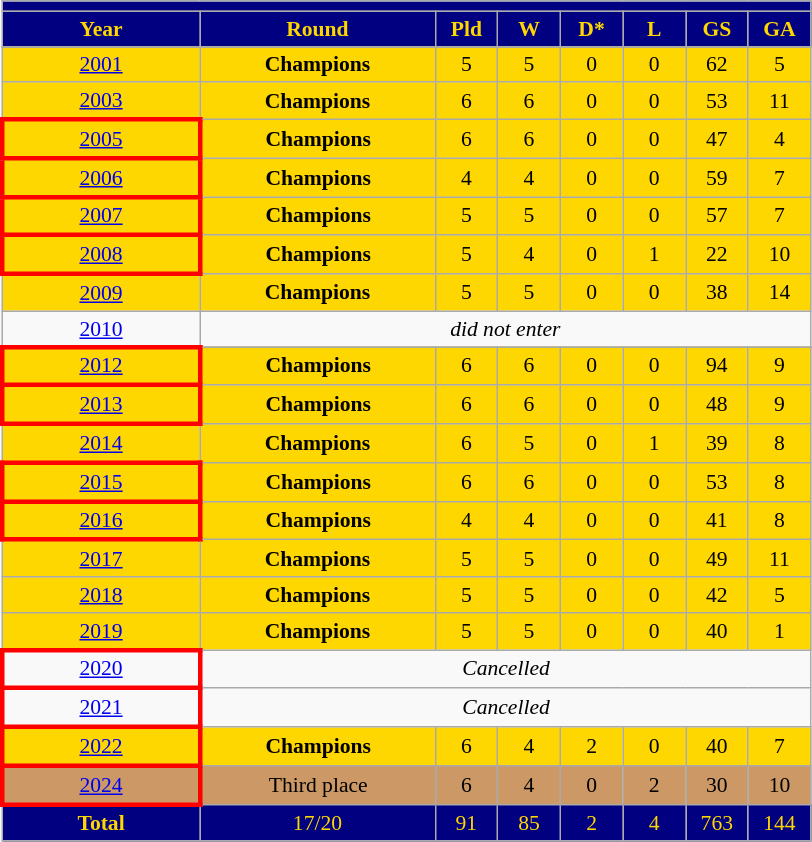<table class="wikitable" style="text-align: center;font-size:90%;">
<tr>
<th style="background:#000080;" colspan=8></th>
</tr>
<tr style="color:gold;">
<th style="background:#000080;" width=125>Year</th>
<th style="background:#000080;" width=150>Round</th>
<th style="background:#000080;" width=35>Pld</th>
<th style="background:#000080;" width=35>W</th>
<th style="background:#000080;" width=35>D*</th>
<th style="background:#000080;" width=35>L</th>
<th style="background:#000080;" width=35>GS</th>
<th style="background:#000080;" width=35>GA</th>
</tr>
<tr>
</tr>
<tr bgcolor=gold>
<td> <a href='#'>2001</a></td>
<td><strong>Champions</strong></td>
<td>5</td>
<td>5</td>
<td>0</td>
<td>0</td>
<td>62</td>
<td>5</td>
</tr>
<tr bgcolor=gold>
<td> <a href='#'>2003</a></td>
<td><strong>Champions</strong></td>
<td>6</td>
<td>6</td>
<td>0</td>
<td>0</td>
<td>53</td>
<td>11</td>
</tr>
<tr bgcolor=gold>
<td style="border: 3px solid red"> <a href='#'>2005</a></td>
<td><strong>Champions</strong></td>
<td>6</td>
<td>6</td>
<td>0</td>
<td>0</td>
<td>47</td>
<td>4</td>
</tr>
<tr bgcolor=gold>
<td style="border: 3px solid red"> <a href='#'>2006</a></td>
<td><strong>Champions</strong></td>
<td>4</td>
<td>4</td>
<td>0</td>
<td>0</td>
<td>59</td>
<td>7</td>
</tr>
<tr bgcolor=gold>
<td style="border: 3px solid red"> <a href='#'>2007</a></td>
<td><strong>Champions</strong></td>
<td>5</td>
<td>5</td>
<td>0</td>
<td>0</td>
<td>57</td>
<td>7</td>
</tr>
<tr bgcolor=gold>
<td style="border: 3px solid red"> <a href='#'>2008</a></td>
<td><strong>Champions</strong></td>
<td>5</td>
<td>4</td>
<td>0</td>
<td>1</td>
<td>22</td>
<td>10</td>
</tr>
<tr bgcolor=gold>
<td> <a href='#'>2009</a></td>
<td><strong>Champions</strong></td>
<td>5</td>
<td>5</td>
<td>0</td>
<td>0</td>
<td>38</td>
<td>14</td>
</tr>
<tr>
<td> <a href='#'>2010</a></td>
<td colspan=7><em>did not enter</em></td>
</tr>
<tr>
</tr>
<tr bgcolor=gold>
<td style="border: 3px solid red"> <a href='#'>2012</a></td>
<td><strong>Champions</strong></td>
<td>6</td>
<td>6</td>
<td>0</td>
<td>0</td>
<td>94</td>
<td>9</td>
</tr>
<tr bgcolor=gold>
<td style="border: 3px solid red"> <a href='#'>2013</a></td>
<td><strong>Champions</strong></td>
<td>6</td>
<td>6</td>
<td>0</td>
<td>0</td>
<td>48</td>
<td>9</td>
</tr>
<tr bgcolor=gold>
<td> <a href='#'>2014</a></td>
<td><strong>Champions</strong></td>
<td>6</td>
<td>5</td>
<td>0</td>
<td>1</td>
<td>39</td>
<td>8</td>
</tr>
<tr bgcolor=gold>
<td style="border: 3px solid red"> <a href='#'>2015</a></td>
<td><strong>Champions</strong></td>
<td>6</td>
<td>6</td>
<td>0</td>
<td>0</td>
<td>53</td>
<td>8</td>
</tr>
<tr bgcolor=gold>
<td style="border: 3px solid red"> <a href='#'>2016</a></td>
<td><strong>Champions</strong></td>
<td>4</td>
<td>4</td>
<td>0</td>
<td>0</td>
<td>41</td>
<td>8</td>
</tr>
<tr bgcolor=gold>
<td> <a href='#'>2017</a></td>
<td><strong>Champions</strong></td>
<td>5</td>
<td>5</td>
<td>0</td>
<td>0</td>
<td>49</td>
<td>11</td>
</tr>
<tr bgcolor=gold>
<td> <a href='#'>2018</a></td>
<td><strong>Champions</strong></td>
<td>5</td>
<td>5</td>
<td>0</td>
<td>0</td>
<td>42</td>
<td>5</td>
</tr>
<tr bgcolor=gold>
<td> <a href='#'>2019</a></td>
<td><strong>Champions</strong></td>
<td>5</td>
<td>5</td>
<td>0</td>
<td>0</td>
<td>40</td>
<td>1</td>
</tr>
<tr>
<td style="border: 3px solid red"> <a href='#'>2020</a></td>
<td colspan=7><em>Cancelled</em></td>
</tr>
<tr>
<td style="border: 3px solid red"> <a href='#'>2021</a></td>
<td colspan=7><em>Cancelled</em></td>
</tr>
<tr bgcolor=gold>
<td style="border: 3px solid red"> <a href='#'>2022</a></td>
<td><strong>Champions</strong></td>
<td>6</td>
<td>4</td>
<td>2</td>
<td>0</td>
<td>40</td>
<td>7</td>
</tr>
<tr bgcolor="#cc9966">
<td style="border: 3px solid red"> <a href='#'>2024</a></td>
<td>Third place</td>
<td>6</td>
<td>4</td>
<td>0</td>
<td>2</td>
<td>30</td>
<td>10</td>
</tr>
<tr bgcolor="#000080" style="color:gold;">
<td><strong>Total</strong></td>
<td>17/20</td>
<td>91</td>
<td>85</td>
<td>2</td>
<td>4</td>
<td>763</td>
<td>144</td>
</tr>
</table>
